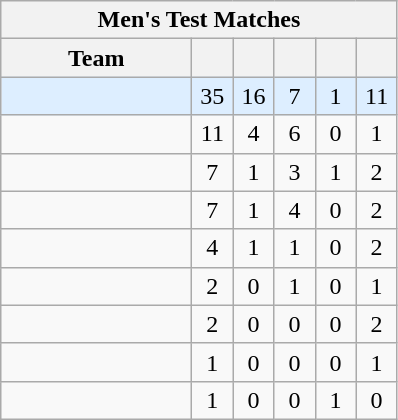<table class="wikitable" style="text-align:center">
<tr>
<th colspan=6>Men's Test Matches</th>
</tr>
<tr>
<th width=120>Team</th>
<th width=20></th>
<th width=20></th>
<th width=20></th>
<th width=20></th>
<th width=20></th>
</tr>
<tr bgcolor="#ddeeff">
<td align="left"></td>
<td>35</td>
<td>16</td>
<td>7</td>
<td>1</td>
<td>11</td>
</tr>
<tr>
<td align="left"></td>
<td>11</td>
<td>4</td>
<td>6</td>
<td>0</td>
<td>1</td>
</tr>
<tr>
<td align="left"></td>
<td>7</td>
<td>1</td>
<td>3</td>
<td>1</td>
<td>2</td>
</tr>
<tr>
<td align="left"></td>
<td>7</td>
<td>1</td>
<td>4</td>
<td>0</td>
<td>2</td>
</tr>
<tr>
<td align="left"></td>
<td>4</td>
<td>1</td>
<td>1</td>
<td>0</td>
<td>2</td>
</tr>
<tr>
<td align="left"></td>
<td>2</td>
<td>0</td>
<td>1</td>
<td>0</td>
<td>1</td>
</tr>
<tr>
<td align="left"></td>
<td>2</td>
<td>0</td>
<td>0</td>
<td>0</td>
<td>2</td>
</tr>
<tr>
<td align="left"></td>
<td>1</td>
<td>0</td>
<td>0</td>
<td>0</td>
<td>1</td>
</tr>
<tr>
<td align="left"></td>
<td>1</td>
<td>0</td>
<td>0</td>
<td>1</td>
<td>0</td>
</tr>
</table>
